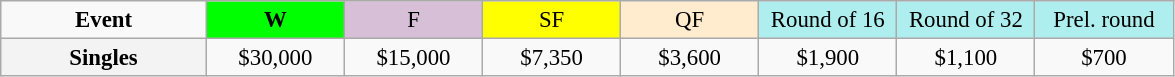<table class=wikitable style=font-size:95%;text-align:center>
<tr>
<td style="width:130px"><strong>Event</strong></td>
<td style="width:85px; background:lime"><strong>W</strong></td>
<td style="width:85px; background:thistle">F</td>
<td style="width:85px; background:#ffff00">SF</td>
<td style="width:85px; background:#ffebcd">QF</td>
<td style="width:85px; background:#afeeee">Round of 16</td>
<td style="width:85px; background:#afeeee">Round of 32</td>
<td style="width:85px; background:#afeeee">Prel. round</td>
</tr>
<tr>
<th style=background:#f3f3f3>Singles </th>
<td>$30,000</td>
<td>$15,000</td>
<td>$7,350</td>
<td>$3,600</td>
<td>$1,900</td>
<td>$1,100</td>
<td>$700</td>
</tr>
</table>
